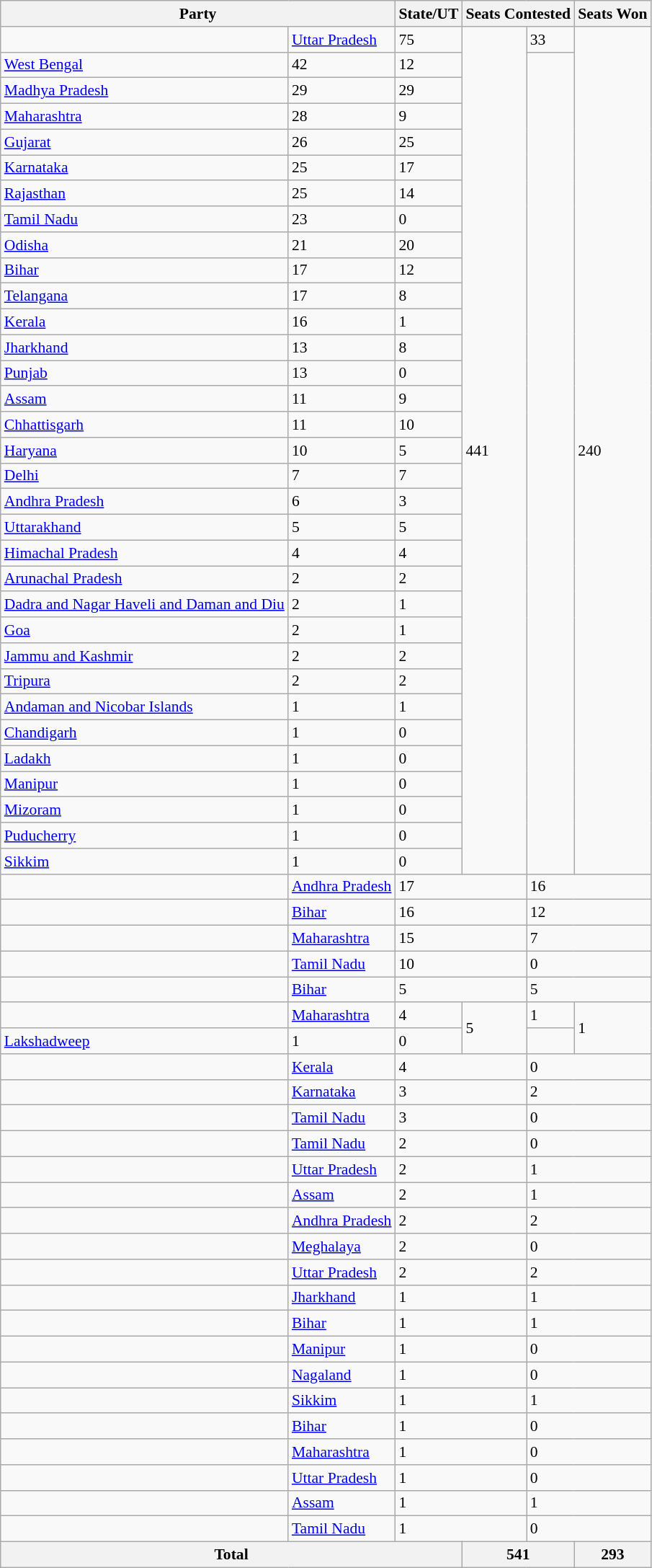<table class="wikitable sortable sticky-header defaultcenter" style="font-size: 90%">
<tr>
<th colspan="2">Party</th>
<th>State/UT</th>
<th colspan="2">Seats Contested</th>
<th colspan="2">Seats Won</th>
</tr>
<tr>
<td></td>
<td><a href='#'>Uttar Pradesh</a></td>
<td>75</td>
<td rowspan="33">441</td>
<td>33</td>
<td rowspan="33">240</td>
</tr>
<tr>
<td><a href='#'>West Bengal</a></td>
<td>42</td>
<td>12</td>
</tr>
<tr>
<td><a href='#'>Madhya Pradesh</a></td>
<td>29</td>
<td>29</td>
</tr>
<tr>
<td><a href='#'>Maharashtra</a></td>
<td>28</td>
<td>9</td>
</tr>
<tr>
<td><a href='#'>Gujarat</a></td>
<td>26</td>
<td>25</td>
</tr>
<tr>
<td><a href='#'>Karnataka</a></td>
<td>25</td>
<td>17</td>
</tr>
<tr>
<td><a href='#'>Rajasthan</a></td>
<td>25</td>
<td>14</td>
</tr>
<tr>
<td><a href='#'>Tamil Nadu</a></td>
<td>23</td>
<td>0</td>
</tr>
<tr>
<td><a href='#'>Odisha</a></td>
<td>21</td>
<td>20</td>
</tr>
<tr>
<td><a href='#'>Bihar</a></td>
<td>17</td>
<td>12</td>
</tr>
<tr>
<td><a href='#'>Telangana</a></td>
<td>17</td>
<td>8</td>
</tr>
<tr>
<td><a href='#'>Kerala</a></td>
<td>16</td>
<td>1</td>
</tr>
<tr>
<td><a href='#'>Jharkhand</a></td>
<td>13</td>
<td>8</td>
</tr>
<tr>
<td><a href='#'>Punjab</a></td>
<td>13</td>
<td>0</td>
</tr>
<tr>
<td><a href='#'>Assam</a></td>
<td>11</td>
<td>9</td>
</tr>
<tr>
<td><a href='#'>Chhattisgarh</a></td>
<td>11</td>
<td>10</td>
</tr>
<tr>
<td><a href='#'>Haryana</a></td>
<td>10</td>
<td>5</td>
</tr>
<tr>
<td><a href='#'>Delhi</a></td>
<td>7</td>
<td>7</td>
</tr>
<tr>
<td><a href='#'>Andhra Pradesh</a></td>
<td>6</td>
<td>3</td>
</tr>
<tr>
<td><a href='#'>Uttarakhand</a></td>
<td>5</td>
<td>5</td>
</tr>
<tr>
<td><a href='#'>Himachal Pradesh</a></td>
<td>4</td>
<td>4</td>
</tr>
<tr>
<td><a href='#'>Arunachal Pradesh</a></td>
<td>2</td>
<td>2</td>
</tr>
<tr>
<td><a href='#'>Dadra and Nagar Haveli and Daman and Diu</a></td>
<td>2</td>
<td>1</td>
</tr>
<tr>
<td><a href='#'>Goa</a></td>
<td>2</td>
<td>1</td>
</tr>
<tr>
<td><a href='#'>Jammu and Kashmir</a></td>
<td>2</td>
<td>2</td>
</tr>
<tr>
<td><a href='#'>Tripura</a></td>
<td>2</td>
<td>2</td>
</tr>
<tr>
<td><a href='#'>Andaman and Nicobar Islands</a></td>
<td>1</td>
<td>1</td>
</tr>
<tr>
<td><a href='#'>Chandigarh</a></td>
<td>1</td>
<td>0</td>
</tr>
<tr>
<td><a href='#'>Ladakh</a></td>
<td>1</td>
<td>0</td>
</tr>
<tr>
<td><a href='#'>Manipur</a></td>
<td>1</td>
<td>0</td>
</tr>
<tr>
<td><a href='#'>Mizoram</a></td>
<td>1</td>
<td>0</td>
</tr>
<tr>
<td><a href='#'>Puducherry</a></td>
<td>1</td>
<td>0</td>
</tr>
<tr>
<td><a href='#'>Sikkim</a></td>
<td>1</td>
<td>0</td>
</tr>
<tr>
<td></td>
<td><a href='#'>Andhra Pradesh</a></td>
<td colspan="2">17</td>
<td colspan="2">16</td>
</tr>
<tr>
<td></td>
<td><a href='#'>Bihar</a></td>
<td colspan="2">16</td>
<td colspan="2">12</td>
</tr>
<tr>
<td></td>
<td><a href='#'>Maharashtra</a></td>
<td colspan="2">15</td>
<td colspan="2">7</td>
</tr>
<tr>
<td></td>
<td><a href='#'>Tamil Nadu</a></td>
<td colspan="2">10</td>
<td colspan="2">0</td>
</tr>
<tr>
<td></td>
<td><a href='#'>Bihar</a></td>
<td colspan="2">5</td>
<td colspan="2">5</td>
</tr>
<tr>
<td></td>
<td><a href='#'>Maharashtra</a></td>
<td>4</td>
<td rowspan="2">5</td>
<td>1</td>
<td rowspan="2">1</td>
</tr>
<tr>
<td><a href='#'>Lakshadweep</a></td>
<td>1</td>
<td>0</td>
</tr>
<tr>
<td></td>
<td><a href='#'>Kerala</a></td>
<td colspan="2">4</td>
<td colspan="2">0</td>
</tr>
<tr>
<td></td>
<td><a href='#'>Karnataka</a></td>
<td colspan="2">3</td>
<td colspan="2">2</td>
</tr>
<tr>
<td></td>
<td><a href='#'>Tamil Nadu</a></td>
<td colspan="2">3</td>
<td colspan="2">0</td>
</tr>
<tr>
<td></td>
<td><a href='#'>Tamil Nadu</a></td>
<td colspan="2">2</td>
<td colspan="2">0</td>
</tr>
<tr>
<td></td>
<td><a href='#'>Uttar Pradesh</a></td>
<td colspan="2">2</td>
<td colspan="2">1</td>
</tr>
<tr>
<td></td>
<td><a href='#'>Assam</a></td>
<td colspan="2">2</td>
<td colspan="2">1</td>
</tr>
<tr>
<td></td>
<td><a href='#'>Andhra Pradesh</a></td>
<td colspan="2">2</td>
<td colspan="2">2</td>
</tr>
<tr>
<td></td>
<td><a href='#'>Meghalaya</a></td>
<td colspan="2">2</td>
<td colspan="2">0</td>
</tr>
<tr>
<td></td>
<td><a href='#'>Uttar Pradesh</a></td>
<td colspan="2">2</td>
<td colspan="2">2</td>
</tr>
<tr>
<td></td>
<td><a href='#'>Jharkhand</a></td>
<td colspan="2">1</td>
<td colspan="2">1</td>
</tr>
<tr>
<td></td>
<td><a href='#'>Bihar</a></td>
<td colspan="2">1</td>
<td colspan="2">1</td>
</tr>
<tr>
<td></td>
<td><a href='#'>Manipur</a></td>
<td colspan="2">1</td>
<td colspan="2">0</td>
</tr>
<tr>
<td></td>
<td><a href='#'>Nagaland</a></td>
<td colspan="2">1</td>
<td colspan="2">0</td>
</tr>
<tr>
<td></td>
<td><a href='#'>Sikkim</a></td>
<td colspan="2">1</td>
<td colspan="2">1</td>
</tr>
<tr>
<td></td>
<td><a href='#'>Bihar</a></td>
<td colspan="2">1</td>
<td colspan="2">0</td>
</tr>
<tr>
<td></td>
<td><a href='#'>Maharashtra</a></td>
<td colspan="2">1</td>
<td colspan="2">0</td>
</tr>
<tr>
<td></td>
<td><a href='#'>Uttar Pradesh</a></td>
<td colspan="2">1</td>
<td colspan="2">0</td>
</tr>
<tr>
<td></td>
<td><a href='#'>Assam</a></td>
<td colspan="2">1</td>
<td colspan="2">1</td>
</tr>
<tr>
<td></td>
<td><a href='#'>Tamil Nadu</a></td>
<td colspan="2">1</td>
<td colspan="2">0</td>
</tr>
<tr>
<th colspan=3>Total</th>
<th colspan=2>541</th>
<th colspan="2">293</th>
</tr>
</table>
